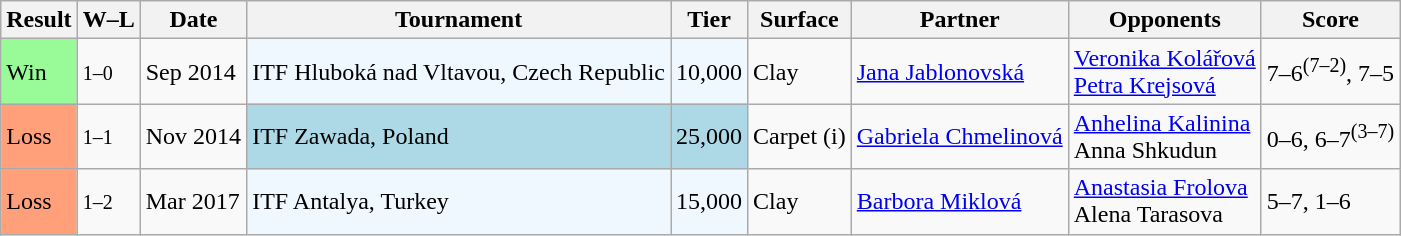<table class="sortable wikitable">
<tr>
<th>Result</th>
<th class="unsortable">W–L</th>
<th>Date</th>
<th>Tournament</th>
<th>Tier</th>
<th>Surface</th>
<th>Partner</th>
<th>Opponents</th>
<th class="unsortable">Score</th>
</tr>
<tr>
<td bgcolor="98FB98">Win</td>
<td><small>1–0</small></td>
<td>Sep 2014</td>
<td style="background:#f0f8ff;">ITF Hluboká nad Vltavou, Czech Republic</td>
<td style="background:#f0f8ff;">10,000</td>
<td>Clay</td>
<td> <a href='#'>Jana Jablonovská</a></td>
<td> <a href='#'>Veronika Kolářová</a> <br>  <a href='#'>Petra Krejsová</a></td>
<td>7–6<sup>(7–2)</sup>, 7–5</td>
</tr>
<tr>
<td bgcolor="FFA07A">Loss</td>
<td><small>1–1</small></td>
<td>Nov 2014</td>
<td style="background:lightblue;">ITF Zawada, Poland</td>
<td style="background:lightblue;">25,000</td>
<td>Carpet (i)</td>
<td> <a href='#'>Gabriela Chmelinová</a></td>
<td> <a href='#'>Anhelina Kalinina</a> <br>  Anna Shkudun</td>
<td>0–6, 6–7<sup>(3–7)</sup></td>
</tr>
<tr>
<td bgcolor="FFA07A">Loss</td>
<td><small>1–2</small></td>
<td>Mar 2017</td>
<td style="background:#f0f8ff;">ITF Antalya, Turkey</td>
<td style="background:#f0f8ff;">15,000</td>
<td>Clay</td>
<td> <a href='#'>Barbora Miklová</a></td>
<td> <a href='#'>Anastasia Frolova</a> <br>  Alena Tarasova</td>
<td>5–7, 1–6</td>
</tr>
</table>
